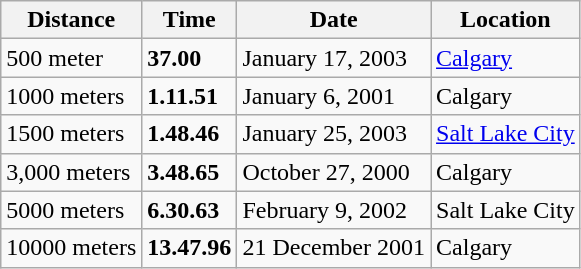<table class="wikitable">
<tr>
<th>Distance</th>
<th>Time</th>
<th>Date</th>
<th>Location</th>
</tr>
<tr>
<td>500 meter</td>
<td><strong>37.00</strong></td>
<td>January 17, 2003</td>
<td><a href='#'>Calgary</a></td>
</tr>
<tr>
<td>1000 meters</td>
<td><strong>1.11.51</strong></td>
<td>January 6, 2001</td>
<td>Calgary</td>
</tr>
<tr>
<td>1500 meters</td>
<td><strong>1.48.46</strong></td>
<td>January 25, 2003</td>
<td><a href='#'>Salt Lake City</a></td>
</tr>
<tr>
<td>3,000 meters</td>
<td><strong>3.48.65</strong></td>
<td>October 27, 2000</td>
<td>Calgary</td>
</tr>
<tr>
<td>5000 meters</td>
<td><strong>6.30.63</strong></td>
<td>February 9, 2002</td>
<td>Salt Lake City</td>
</tr>
<tr>
<td>10000 meters</td>
<td><strong>13.47.96</strong></td>
<td>21 December 2001</td>
<td>Calgary</td>
</tr>
</table>
